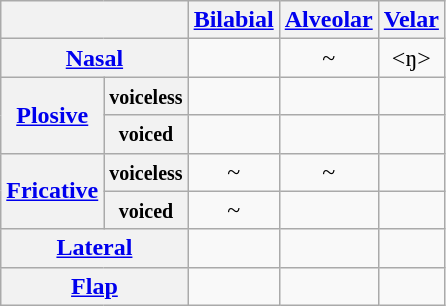<table class="wikitable" style="text-align: center;">
<tr>
<th colspan="2"></th>
<th><a href='#'>Bilabial</a></th>
<th><a href='#'>Alveolar</a></th>
<th><a href='#'>Velar</a></th>
</tr>
<tr>
<th colspan=2><a href='#'>Nasal</a></th>
<td><m> </td>
<td><n> ~</td>
<td><ŋ> </td>
</tr>
<tr>
<th rowspan=2><a href='#'>Plosive</a></th>
<th><small>voiceless</small></th>
<td></td>
<td><r> </td>
<td><k> </td>
</tr>
<tr>
<th><small>voiced</small></th>
<td></td>
<td><d> </td>
<td><g> </td>
</tr>
<tr>
<th rowspan=2><a href='#'>Fricative</a></th>
<th><small>voiceless</small></th>
<td><f> ~</td>
<td>~</td>
<td></td>
</tr>
<tr>
<th><small>voiced</small></th>
<td><v> ~</td>
<td></td>
<td></td>
</tr>
<tr>
<th colspan=2><a href='#'>Lateral</a></th>
<td></td>
<td><l> </td>
<td></td>
</tr>
<tr>
<th colspan=2><a href='#'>Flap</a></th>
<td></td>
<td><r> </td>
<td></td>
</tr>
</table>
